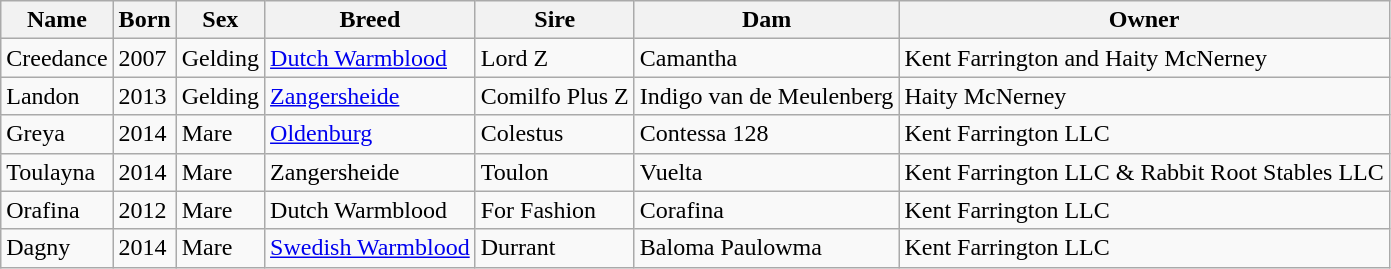<table class="wikitable">
<tr>
<th>Name</th>
<th>Born</th>
<th>Sex</th>
<th>Breed</th>
<th>Sire</th>
<th>Dam</th>
<th>Owner</th>
</tr>
<tr>
<td>Creedance</td>
<td>2007</td>
<td>Gelding</td>
<td><a href='#'>Dutch Warmblood</a></td>
<td>Lord Z</td>
<td>Camantha</td>
<td>Kent Farrington and Haity McNerney</td>
</tr>
<tr>
<td>Landon</td>
<td>2013</td>
<td>Gelding</td>
<td><a href='#'>Zangersheide</a></td>
<td>Comilfo Plus Z</td>
<td>Indigo van de Meulenberg</td>
<td>Haity McNerney</td>
</tr>
<tr>
<td>Greya</td>
<td>2014</td>
<td>Mare</td>
<td><a href='#'>Oldenburg</a></td>
<td>Colestus</td>
<td>Contessa 128</td>
<td>Kent Farrington LLC</td>
</tr>
<tr>
<td>Toulayna</td>
<td>2014</td>
<td>Mare</td>
<td>Zangersheide</td>
<td>Toulon</td>
<td>Vuelta</td>
<td>Kent Farrington LLC & Rabbit Root Stables LLC</td>
</tr>
<tr>
<td>Orafina</td>
<td>2012</td>
<td>Mare</td>
<td>Dutch Warmblood</td>
<td>For Fashion</td>
<td>Corafina</td>
<td>Kent Farrington LLC</td>
</tr>
<tr>
<td>Dagny</td>
<td>2014</td>
<td>Mare</td>
<td><a href='#'>Swedish Warmblood</a></td>
<td>Durrant</td>
<td>Baloma Paulowma</td>
<td>Kent Farrington LLC</td>
</tr>
</table>
